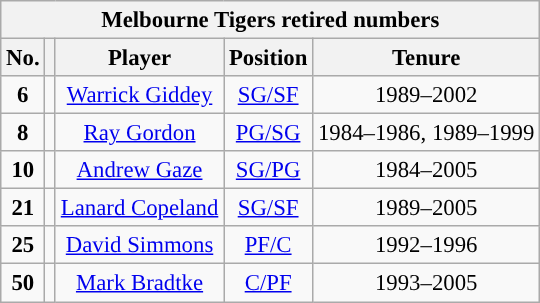<table class="wikitable" style="text-align:center; font-size:95%;">
<tr>
<th colspan="5">Melbourne Tigers retired numbers</th>
</tr>
<tr>
<th>No.</th>
<th></th>
<th>Player</th>
<th>Position</th>
<th>Tenure</th>
</tr>
<tr>
<td><strong>6</strong></td>
<td></td>
<td><a href='#'>Warrick Giddey</a></td>
<td><a href='#'>SG/SF</a></td>
<td>1989–2002</td>
</tr>
<tr>
<td><strong>8</strong></td>
<td></td>
<td><a href='#'>Ray Gordon</a></td>
<td><a href='#'>PG/SG</a></td>
<td>1984–1986, 1989–1999</td>
</tr>
<tr>
<td><strong>10</strong></td>
<td></td>
<td><a href='#'>Andrew Gaze</a></td>
<td><a href='#'>SG/PG</a></td>
<td>1984–2005</td>
</tr>
<tr>
<td><strong>21</strong></td>
<td></td>
<td><a href='#'>Lanard Copeland</a></td>
<td><a href='#'>SG/SF</a></td>
<td>1989–2005</td>
</tr>
<tr>
<td><strong>25</strong></td>
<td></td>
<td><a href='#'>David Simmons</a></td>
<td><a href='#'>PF/C</a></td>
<td>1992–1996</td>
</tr>
<tr>
<td><strong>50</strong></td>
<td></td>
<td><a href='#'>Mark Bradtke</a></td>
<td><a href='#'>C/PF</a></td>
<td>1993–2005</td>
</tr>
</table>
